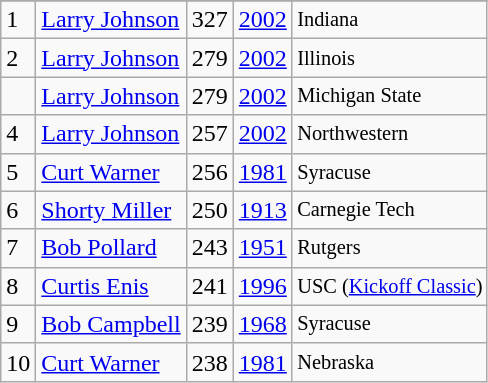<table class="wikitable">
<tr>
</tr>
<tr>
<td>1</td>
<td><a href='#'>Larry Johnson</a></td>
<td>327</td>
<td><a href='#'>2002</a></td>
<td style="font-size:85%;">Indiana</td>
</tr>
<tr>
<td>2</td>
<td><a href='#'>Larry Johnson</a></td>
<td>279</td>
<td><a href='#'>2002</a></td>
<td style="font-size:85%;">Illinois</td>
</tr>
<tr>
<td></td>
<td><a href='#'>Larry Johnson</a></td>
<td>279</td>
<td><a href='#'>2002</a></td>
<td style="font-size:85%;">Michigan State</td>
</tr>
<tr>
<td>4</td>
<td><a href='#'>Larry Johnson</a></td>
<td>257</td>
<td><a href='#'>2002</a></td>
<td style="font-size:85%;">Northwestern</td>
</tr>
<tr>
<td>5</td>
<td><a href='#'>Curt Warner</a></td>
<td>256</td>
<td><a href='#'>1981</a></td>
<td style="font-size:85%;">Syracuse</td>
</tr>
<tr>
<td>6</td>
<td><a href='#'>Shorty Miller</a></td>
<td>250</td>
<td><a href='#'>1913</a></td>
<td style="font-size:85%;">Carnegie Tech</td>
</tr>
<tr>
<td>7</td>
<td><a href='#'>Bob Pollard</a></td>
<td>243</td>
<td><a href='#'>1951</a></td>
<td style="font-size:85%;">Rutgers</td>
</tr>
<tr>
<td>8</td>
<td><a href='#'>Curtis Enis</a></td>
<td>241</td>
<td><a href='#'>1996</a></td>
<td style="font-size:85%;">USC (<a href='#'>Kickoff Classic</a>)</td>
</tr>
<tr>
<td>9</td>
<td><a href='#'>Bob Campbell</a></td>
<td>239</td>
<td><a href='#'>1968</a></td>
<td style="font-size:85%;">Syracuse</td>
</tr>
<tr>
<td>10</td>
<td><a href='#'>Curt Warner</a></td>
<td>238</td>
<td><a href='#'>1981</a></td>
<td style="font-size:85%;">Nebraska</td>
</tr>
</table>
